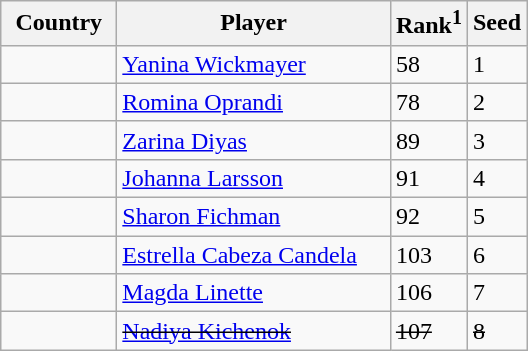<table class="sortable wikitable">
<tr>
<th width="70">Country</th>
<th width="175">Player</th>
<th>Rank<sup>1</sup></th>
<th>Seed</th>
</tr>
<tr>
<td></td>
<td><a href='#'>Yanina Wickmayer</a></td>
<td>58</td>
<td>1</td>
</tr>
<tr>
<td></td>
<td><a href='#'>Romina Oprandi</a></td>
<td>78</td>
<td>2</td>
</tr>
<tr>
<td></td>
<td><a href='#'>Zarina Diyas</a></td>
<td>89</td>
<td>3</td>
</tr>
<tr>
<td></td>
<td><a href='#'>Johanna Larsson</a></td>
<td>91</td>
<td>4</td>
</tr>
<tr>
<td></td>
<td><a href='#'>Sharon Fichman</a></td>
<td>92</td>
<td>5</td>
</tr>
<tr>
<td></td>
<td><a href='#'>Estrella Cabeza Candela</a></td>
<td>103</td>
<td>6</td>
</tr>
<tr>
<td></td>
<td><a href='#'>Magda Linette</a></td>
<td>106</td>
<td>7</td>
</tr>
<tr>
<td><s></s></td>
<td><s><a href='#'>Nadiya Kichenok</a></s></td>
<td><s>107</s></td>
<td><s>8</s></td>
</tr>
</table>
